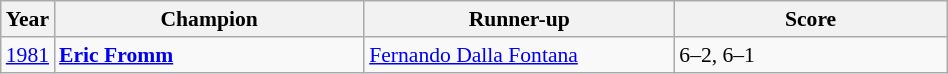<table class="wikitable" style="font-size:90%">
<tr>
<th>Year</th>
<th width="200">Champion</th>
<th width="200">Runner-up</th>
<th width="175">Score</th>
</tr>
<tr>
<td><a href='#'>1981</a></td>
<td> <strong><a href='#'>Eric Fromm</a></strong></td>
<td> <a href='#'>Fernando Dalla Fontana</a></td>
<td>6–2, 6–1</td>
</tr>
</table>
